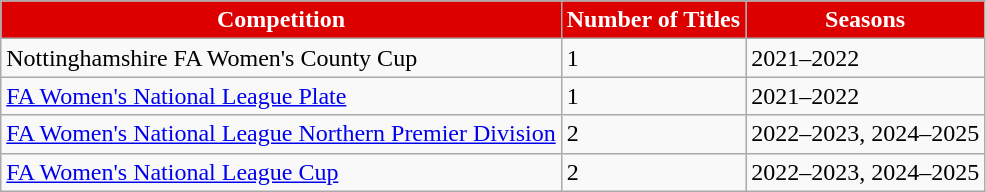<table class="wikitable sortable" summary="List of Nottingham Forest Women's honours" colwidth=200px>
<tr>
<th style="background:#d00; color:#fff;" scope="col">Competition</th>
<th style="background:#d00; color:#fff;" scope="col">Number of Titles</th>
<th style="background:#d00; color:#fff;" scope="col">Seasons</th>
</tr>
<tr>
<td>Nottinghamshire FA Women's County Cup</td>
<td>1</td>
<td>2021–2022</td>
</tr>
<tr>
<td><a href='#'>FA Women's National League Plate</a></td>
<td>1</td>
<td>2021–2022</td>
</tr>
<tr>
<td><a href='#'> FA Women's National League Northern Premier Division</a></td>
<td>2</td>
<td>2022–2023, 2024–2025</td>
</tr>
<tr>
<td><a href='#'>FA Women's National League Cup</a></td>
<td>2</td>
<td>2022–2023, 2024–2025</td>
</tr>
</table>
